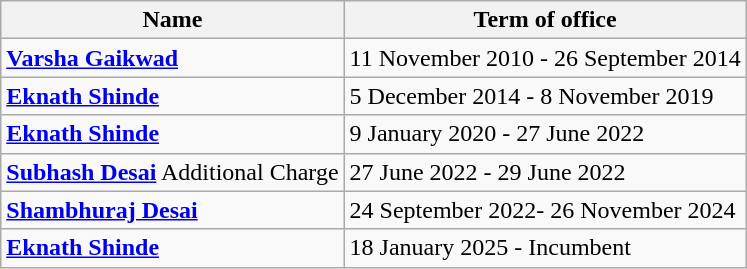<table class="wikitable">
<tr>
<th>Name</th>
<th>Term of office</th>
</tr>
<tr>
<td><strong><a href='#'>Varsha Gaikwad</a></strong></td>
<td>11 November 2010 - 	26 September 2014</td>
</tr>
<tr>
<td><strong><a href='#'>Eknath Shinde</a></strong></td>
<td>5 December 2014 - 8 November 2019</td>
</tr>
<tr>
<td><strong><a href='#'>Eknath Shinde</a></strong></td>
<td>9 January 2020 - 27 June 2022</td>
</tr>
<tr>
<td><strong><a href='#'>Subhash Desai</a></strong> Additional Charge</td>
<td>27 June 2022 - 29 June 2022</td>
</tr>
<tr>
<td><strong><a href='#'>Shambhuraj Desai</a></strong></td>
<td>24 September 2022- 26 November 2024</td>
</tr>
<tr>
<td><strong><a href='#'>Eknath Shinde</a></strong></td>
<td>18 January 2025 - Incumbent</td>
</tr>
</table>
